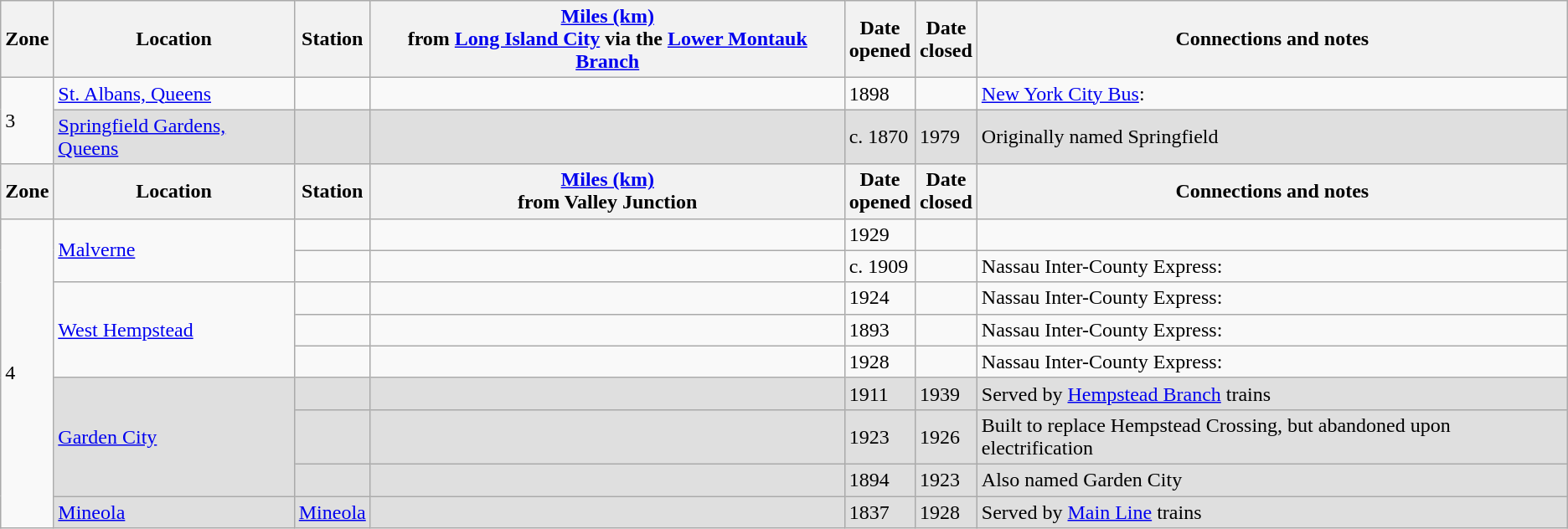<table class="wikitable">
<tr>
<th>Zone</th>
<th>Location</th>
<th>Station</th>
<th><a href='#'>Miles (km)</a><br>from <a href='#'>Long Island City</a> via the <a href='#'>Lower Montauk Branch</a></th>
<th>Date<br>opened</th>
<th>Date<br>closed</th>
<th>Connections and notes</th>
</tr>
<tr>
<td rowspan="2">3</td>
<td><a href='#'>St. Albans, Queens</a></td>
<td> </td>
<td></td>
<td>1898</td>
<td></td>
<td><a href='#'>New York City Bus</a>: </td>
</tr>
<tr bgcolor="dfdfdf">
<td><a href='#'>Springfield Gardens, Queens</a></td>
<td></td>
<td></td>
<td>c. 1870</td>
<td>1979</td>
<td>Originally named Springfield</td>
</tr>
<tr>
<th>Zone</th>
<th>Location</th>
<th>Station</th>
<th><a href='#'>Miles (km)</a><br>from Valley Junction</th>
<th>Date<br>opened</th>
<th>Date<br>closed</th>
<th>Connections and notes</th>
</tr>
<tr>
<td rowspan="10">4</td>
<td rowspan="2"><a href='#'>Malverne</a></td>
<td> </td>
<td></td>
<td>1929</td>
<td></td>
<td></td>
</tr>
<tr>
<td> </td>
<td></td>
<td>c. 1909</td>
<td></td>
<td>Nassau Inter-County Express: </td>
</tr>
<tr>
<td rowspan="3"><a href='#'>West Hempstead</a></td>
<td> </td>
<td></td>
<td>1924</td>
<td></td>
<td>Nassau Inter-County Express: </td>
</tr>
<tr>
<td> </td>
<td></td>
<td>1893</td>
<td></td>
<td>Nassau Inter-County Express: </td>
</tr>
<tr>
<td> </td>
<td></td>
<td>1928</td>
<td></td>
<td>Nassau Inter-County Express: </td>
</tr>
<tr bgcolor="dfdfdf">
<td rowspan="3"><a href='#'>Garden City</a></td>
<td></td>
<td></td>
<td>1911</td>
<td>1939</td>
<td>Served by <a href='#'>Hempstead Branch</a> trains</td>
</tr>
<tr bgcolor="dfdfdf">
<td></td>
<td></td>
<td>1923</td>
<td>1926</td>
<td>Built to replace Hempstead Crossing, but abandoned upon electrification</td>
</tr>
<tr bgcolor="dfdfdf">
<td></td>
<td></td>
<td>1894</td>
<td>1923</td>
<td>Also named Garden City</td>
</tr>
<tr bgcolor="dfdfdf">
<td><a href='#'>Mineola</a></td>
<td><a href='#'>Mineola</a></td>
<td></td>
<td>1837</td>
<td>1928</td>
<td>Served by <a href='#'>Main Line</a> trains</td>
</tr>
</table>
